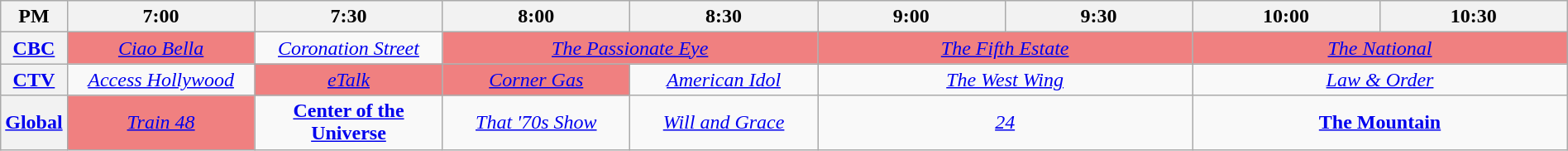<table class="wikitable" width="100%">
<tr>
<th width="4%">PM</th>
<th width="12%">7:00</th>
<th width="12%">7:30</th>
<th width="12%">8:00</th>
<th width="12%">8:30</th>
<th width="12%">9:00</th>
<th width="12%">9:30</th>
<th width="12%">10:00</th>
<th width="12%">10:30</th>
</tr>
<tr align="center">
<th><a href='#'>CBC</a></th>
<td colspan="1" align=center bgcolor="#F08080"><em><a href='#'>Ciao Bella</a></em></td>
<td colspan="1" align=center><em><a href='#'>Coronation Street</a></em></td>
<td colspan="2" align=center bgcolor="#F08080"><em><a href='#'>The Passionate Eye</a></em></td>
<td colspan="2" align=center bgcolor="#F08080"><em><a href='#'>The Fifth Estate</a></em></td>
<td colspan="2" align=center bgcolor="#F08080"><em><a href='#'>The National</a></em></td>
</tr>
<tr align="center">
<th><a href='#'>CTV</a></th>
<td colspan="1" align=center><em><a href='#'>Access Hollywood</a></em></td>
<td colspan="1" align=center bgcolor="#F08080"><em><a href='#'>eTalk</a></em></td>
<td colspan="1" align=center bgcolor="#F08080"><em><a href='#'>Corner Gas</a></em></td>
<td colspan="1" align=center><em><a href='#'>American Idol</a></em></td>
<td colspan="2" align=center><em><a href='#'>The West Wing</a></em></td>
<td colspan="2" align=center><em><a href='#'>Law & Order</a></em></td>
</tr>
<tr align="center">
<th><a href='#'>Global</a></th>
<td colspan="1" align=center bgcolor="#F08080"><em><a href='#'>Train 48</a></em></td>
<td colspan="1" align=center><strong><a href='#'>Center of the Universe</a></strong></td>
<td colspan="1" align=center><em><a href='#'>That '70s Show</a></em></td>
<td colspan="1" align=center><em><a href='#'>Will and Grace</a></em></td>
<td colspan="2" align=center><em><a href='#'>24</a></em></td>
<td colspan="2" align=center><strong><a href='#'>The Mountain</a></strong></td>
</tr>
</table>
